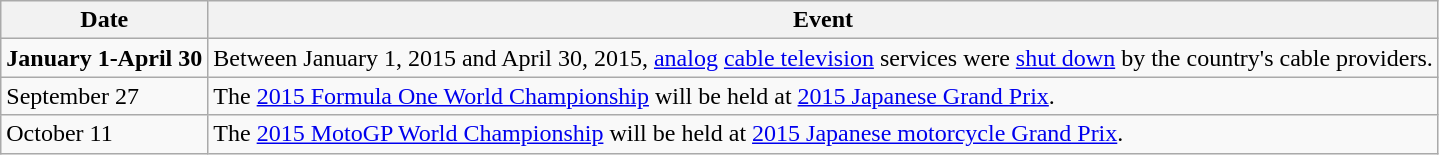<table class="wikitable">
<tr>
<th>Date</th>
<th>Event</th>
</tr>
<tr>
<td style="text-align:center"><strong>January 1-April 30</strong></td>
<td>Between January 1, 2015 and April 30, 2015, <a href='#'>analog</a> <a href='#'>cable television</a> services were <a href='#'>shut down</a> by the country's cable providers.</td>
</tr>
<tr>
<td>September 27</td>
<td>The <a href='#'>2015 Formula One World Championship</a> will be held at <a href='#'>2015 Japanese Grand Prix</a>.</td>
</tr>
<tr>
<td>October 11</td>
<td>The <a href='#'>2015 MotoGP World Championship</a> will be held at <a href='#'>2015 Japanese motorcycle Grand Prix</a>.</td>
</tr>
</table>
